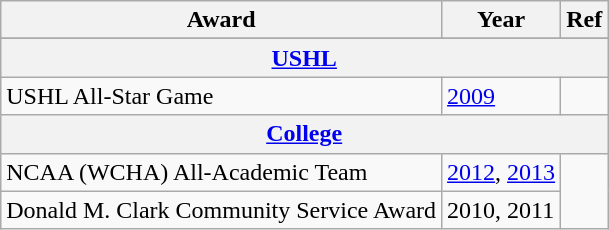<table class="wikitable">
<tr>
<th>Award</th>
<th>Year</th>
<th>Ref</th>
</tr>
<tr>
</tr>
<tr>
<th colspan="3"><a href='#'>USHL</a></th>
</tr>
<tr>
<td>USHL All-Star Game</td>
<td><a href='#'>2009</a></td>
<td></td>
</tr>
<tr>
<th colspan="3"><a href='#'>College</a></th>
</tr>
<tr>
<td>NCAA (WCHA) All-Academic Team</td>
<td><a href='#'>2012</a>, <a href='#'>2013</a></td>
<td rowspan="2"></td>
</tr>
<tr>
<td>Donald M. Clark Community Service Award</td>
<td>2010, 2011</td>
</tr>
</table>
